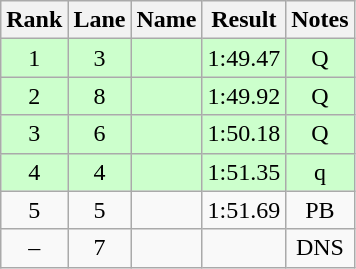<table class="wikitable" style="text-align:center">
<tr>
<th>Rank</th>
<th>Lane</th>
<th>Name</th>
<th>Result</th>
<th>Notes</th>
</tr>
<tr bgcolor=ccffcc>
<td>1</td>
<td>3</td>
<td align="left"></td>
<td>1:49.47</td>
<td>Q</td>
</tr>
<tr bgcolor=ccffcc>
<td>2</td>
<td>8</td>
<td align="left"></td>
<td>1:49.92</td>
<td>Q</td>
</tr>
<tr bgcolor=ccffcc>
<td>3</td>
<td>6</td>
<td align="left"></td>
<td>1:50.18</td>
<td>Q</td>
</tr>
<tr bgcolor=ccffcc>
<td>4</td>
<td>4</td>
<td align="left"></td>
<td>1:51.35</td>
<td>q</td>
</tr>
<tr>
<td>5</td>
<td>5</td>
<td align="left"></td>
<td>1:51.69</td>
<td>PB</td>
</tr>
<tr>
<td>–</td>
<td>7</td>
<td align="left"></td>
<td></td>
<td>DNS</td>
</tr>
</table>
